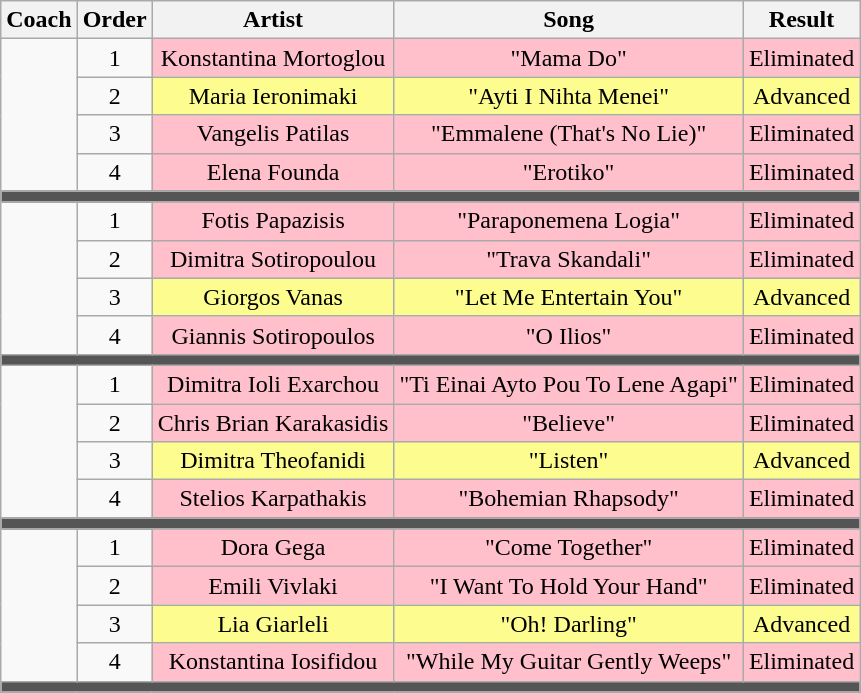<table class="wikitable plainrowheaders" style="text-align: center;">
<tr>
<th>Coach</th>
<th>Order</th>
<th>Artist</th>
<th>Song</th>
<th>Result</th>
</tr>
<tr>
<td rowspan="4" scope="row"></td>
<td scope="row">1</td>
<td style="background:pink;">Konstantina Mortoglou</td>
<td style="background:pink;">"Mama Do"</td>
<td style="background:pink;">Eliminated</td>
</tr>
<tr>
<td scope="row">2</td>
<td style="background:#fdfc8f;">Maria Ieronimaki</td>
<td style="background:#fdfc8f;">"Ayti I Nihta Menei"</td>
<td style="background:#fdfc8f;">Advanced</td>
</tr>
<tr>
<td scope="row">3</td>
<td style="background:pink;">Vangelis Patilas</td>
<td style="background:pink;">"Emmalene (That's No Lie)"</td>
<td style="background:pink;">Eliminated</td>
</tr>
<tr>
<td scope="row">4</td>
<td style="background:pink;">Elena Founda</td>
<td style="background:pink;">"Erotiko"</td>
<td style="background:pink;">Eliminated</td>
</tr>
<tr>
<td colspan="5" style="background-color:#555555;"></td>
</tr>
<tr>
<td rowspan="4" scope="row"></td>
<td scope="row">1</td>
<td style="background:pink;">Fotis Papazisis</td>
<td style="background:pink;">"Paraponemena Logia"</td>
<td style="background:pink;">Eliminated</td>
</tr>
<tr>
<td scope="row">2</td>
<td style="background:pink;">Dimitra Sotiropoulou</td>
<td style="background:pink;">"Trava Skandali"</td>
<td style="background:pink;">Eliminated</td>
</tr>
<tr>
<td scope="row">3</td>
<td style="background:#fdfc8f;">Giorgos Vanas</td>
<td style="background:#fdfc8f;">"Let Me Entertain You"</td>
<td style="background:#fdfc8f;">Advanced</td>
</tr>
<tr>
<td scope="row">4</td>
<td style="background:pink;">Giannis Sotiropoulos</td>
<td style="background:pink;">"O Ilios"</td>
<td style="background:pink;">Eliminated</td>
</tr>
<tr>
<td colspan="5" style="background-color:#555555;"></td>
</tr>
<tr>
<td rowspan="4" scope="row"></td>
<td scope="row">1</td>
<td style="background:pink;">Dimitra Ioli Exarchou</td>
<td style="background:pink;">"Ti Einai Ayto Pou To Lene Agapi"</td>
<td style="background:pink;">Eliminated</td>
</tr>
<tr>
<td scope="row">2</td>
<td style="background:pink;">Chris Brian Karakasidis</td>
<td style="background:pink;">"Believe"</td>
<td style="background:pink;">Eliminated</td>
</tr>
<tr>
<td scope="row">3</td>
<td style="background:#fdfc8f;">Dimitra Theofanidi</td>
<td style="background:#fdfc8f;">"Listen"</td>
<td style="background:#fdfc8f;">Advanced</td>
</tr>
<tr>
<td scope="row">4</td>
<td style="background:pink;">Stelios Karpathakis</td>
<td style="background:pink;">"Bohemian Rhapsody"</td>
<td style="background:pink;">Eliminated</td>
</tr>
<tr>
<td colspan="5" style="background-color:#555555;"></td>
</tr>
<tr>
<td rowspan="4" scope="row"></td>
<td scope="row">1</td>
<td style="background:pink;">Dora Gega</td>
<td style="background:pink;">"Come Together"</td>
<td style="background:pink;">Eliminated</td>
</tr>
<tr>
<td scope="row">2</td>
<td style="background:pink;">Emili Vivlaki</td>
<td style="background:pink;">"I Want To Hold Your Hand"</td>
<td style="background:pink;">Eliminated</td>
</tr>
<tr>
<td scope="row">3</td>
<td style="background:#fdfc8f;">Lia Giarleli</td>
<td style="background:#fdfc8f;">"Oh! Darling"</td>
<td style="background:#fdfc8f;">Advanced</td>
</tr>
<tr>
<td scope="row">4</td>
<td style="background:pink;">Konstantina Iosifidou</td>
<td style="background:pink;">"While My Guitar Gently Weeps"</td>
<td style="background:pink;">Eliminated</td>
</tr>
<tr>
<td colspan="5" style="background-color:#555555;"></td>
</tr>
</table>
